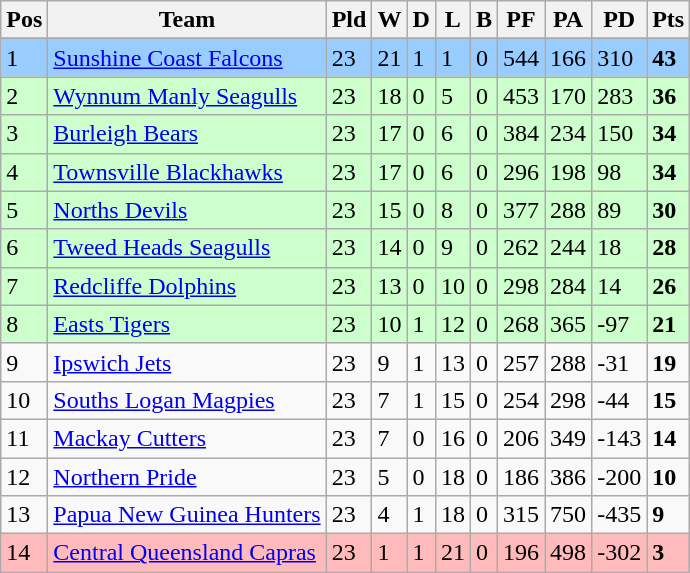<table class="wikitable">
<tr>
<th>Pos</th>
<th>Team</th>
<th>Pld</th>
<th>W</th>
<th>D</th>
<th>L</th>
<th>B</th>
<th>PF</th>
<th>PA</th>
<th>PD</th>
<th>Pts</th>
</tr>
<tr>
</tr>
<tr>
<td style="background: #99ccff;">1</td>
<td style="background: #99ccff;"> <a href='#'>Sunshine Coast Falcons</a></td>
<td style="background: #99ccff;">23</td>
<td style="background: #99ccff;">21</td>
<td style="background: #99ccff;">1</td>
<td style="background: #99ccff;">1</td>
<td style="background: #99ccff;">0</td>
<td style="background: #99ccff;">544</td>
<td style="background: #99ccff;">166</td>
<td style="background: #99ccff;">310</td>
<td style="background: #99ccff;"><strong>43</strong></td>
</tr>
<tr>
<td style="background: #ccffcc;">2</td>
<td style="background: #ccffcc;"> <a href='#'>Wynnum Manly Seagulls</a></td>
<td style="background: #ccffcc;">23</td>
<td style="background: #ccffcc;">18</td>
<td style="background: #ccffcc;">0</td>
<td style="background: #ccffcc;">5</td>
<td style="background: #ccffcc;">0</td>
<td style="background: #ccffcc;">453</td>
<td style="background: #ccffcc;">170</td>
<td style="background: #ccffcc;">283</td>
<td style="background: #ccffcc;"><strong>36</strong></td>
</tr>
<tr>
<td style="background: #ccffcc;">3</td>
<td style="background: #ccffcc;"> <a href='#'>Burleigh Bears</a></td>
<td style="background: #ccffcc;">23</td>
<td style="background: #ccffcc;">17</td>
<td style="background: #ccffcc;">0</td>
<td style="background: #ccffcc;">6</td>
<td style="background: #ccffcc;">0</td>
<td style="background: #ccffcc;">384</td>
<td style="background: #ccffcc;">234</td>
<td style="background: #ccffcc;">150</td>
<td style="background: #ccffcc;"><strong>34</strong></td>
</tr>
<tr>
<td style="background: #ccffcc;">4</td>
<td style="background: #ccffcc;"> <a href='#'>Townsville Blackhawks</a></td>
<td style="background: #ccffcc;">23</td>
<td style="background: #ccffcc;">17</td>
<td style="background: #ccffcc;">0</td>
<td style="background: #ccffcc;">6</td>
<td style="background: #ccffcc;">0</td>
<td style="background: #ccffcc;">296</td>
<td style="background: #ccffcc;">198</td>
<td style="background: #ccffcc;">98</td>
<td style="background: #ccffcc;"><strong>34</strong></td>
</tr>
<tr>
<td style="background: #ccffcc;">5</td>
<td style="background: #ccffcc;"> <a href='#'>Norths Devils</a></td>
<td style="background: #ccffcc;">23</td>
<td style="background: #ccffcc;">15</td>
<td style="background: #ccffcc;">0</td>
<td style="background: #ccffcc;">8</td>
<td style="background: #ccffcc;">0</td>
<td style="background: #ccffcc;">377</td>
<td style="background: #ccffcc;">288</td>
<td style="background: #ccffcc;">89</td>
<td style="background: #ccffcc;"><strong>30</strong></td>
</tr>
<tr>
<td style="background: #ccffcc;">6</td>
<td style="background: #ccffcc;"> <a href='#'>Tweed Heads Seagulls</a></td>
<td style="background: #ccffcc;">23</td>
<td style="background: #ccffcc;">14</td>
<td style="background: #ccffcc;">0</td>
<td style="background: #ccffcc;">9</td>
<td style="background: #ccffcc;">0</td>
<td style="background: #ccffcc;">262</td>
<td style="background: #ccffcc;">244</td>
<td style="background: #ccffcc;">18</td>
<td style="background: #ccffcc;"><strong>28</strong></td>
</tr>
<tr>
<td style="background: #ccffcc;">7</td>
<td style="background: #ccffcc;"> <a href='#'>Redcliffe Dolphins</a></td>
<td style="background: #ccffcc;">23</td>
<td style="background: #ccffcc;">13</td>
<td style="background: #ccffcc;">0</td>
<td style="background: #ccffcc;">10</td>
<td style="background: #ccffcc;">0</td>
<td style="background: #ccffcc;">298</td>
<td style="background: #ccffcc;">284</td>
<td style="background: #ccffcc;">14</td>
<td style="background: #ccffcc;"><strong>26</strong></td>
</tr>
<tr>
<td style="background: #ccffcc;">8</td>
<td style="background: #ccffcc;"> <a href='#'>Easts Tigers</a></td>
<td style="background: #ccffcc;">23</td>
<td style="background: #ccffcc;">10</td>
<td style="background: #ccffcc;">1</td>
<td style="background: #ccffcc;">12</td>
<td style="background: #ccffcc;">0</td>
<td style="background: #ccffcc;">268</td>
<td style="background: #ccffcc;">365</td>
<td style="background: #ccffcc;">-97</td>
<td style="background: #ccffcc;"><strong>21</strong></td>
</tr>
<tr>
<td>9</td>
<td> <a href='#'>Ipswich Jets</a></td>
<td>23</td>
<td>9</td>
<td>1</td>
<td>13</td>
<td>0</td>
<td>257</td>
<td>288</td>
<td>-31</td>
<td><strong>19</strong></td>
</tr>
<tr>
<td>10</td>
<td> <a href='#'>Souths Logan Magpies</a></td>
<td>23</td>
<td>7</td>
<td>1</td>
<td>15</td>
<td>0</td>
<td>254</td>
<td>298</td>
<td>-44</td>
<td><strong>15</strong></td>
</tr>
<tr>
<td>11</td>
<td> <a href='#'>Mackay Cutters</a></td>
<td>23</td>
<td>7</td>
<td>0</td>
<td>16</td>
<td>0</td>
<td>206</td>
<td>349</td>
<td>-143</td>
<td><strong>14</strong></td>
</tr>
<tr>
<td>12</td>
<td> <a href='#'>Northern Pride</a></td>
<td>23</td>
<td>5</td>
<td>0</td>
<td>18</td>
<td>0</td>
<td>186</td>
<td>386</td>
<td>-200</td>
<td><strong>10</strong></td>
</tr>
<tr>
<td>13</td>
<td> <a href='#'>Papua New Guinea Hunters</a></td>
<td>23</td>
<td>4</td>
<td>1</td>
<td>18</td>
<td>0</td>
<td>315</td>
<td>750</td>
<td>-435</td>
<td><strong>9</strong></td>
</tr>
<tr>
<td style="background: #ffbbbb;">14</td>
<td style="background: #ffbbbb;"> <a href='#'>Central Queensland Capras</a></td>
<td style="background: #ffbbbb;">23</td>
<td style="background: #ffbbbb;">1</td>
<td style="background: #ffbbbb;">1</td>
<td style="background: #ffbbbb;">21</td>
<td style="background: #ffbbbb;">0</td>
<td style="background: #ffbbbb;">196</td>
<td style="background: #ffbbbb;">498</td>
<td style="background: #ffbbbb;">-302</td>
<td style="background: #ffbbbb;"><strong>3</strong></td>
</tr>
</table>
